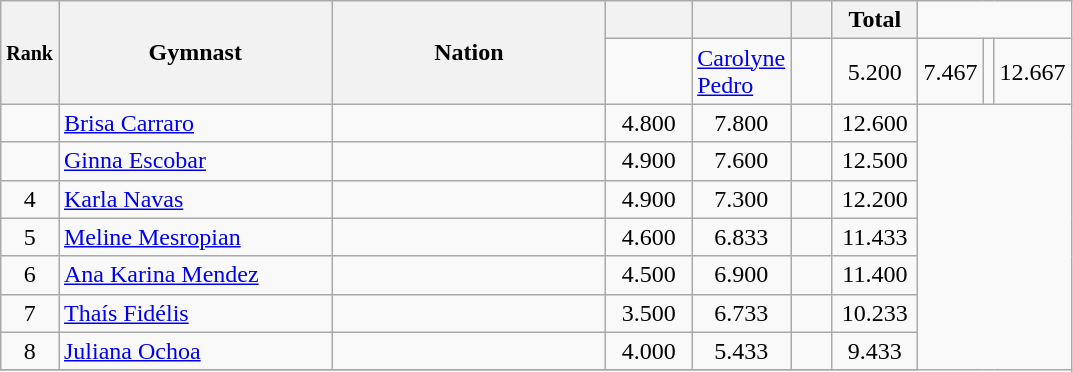<table style="text-align:center;" class="wikitable sortable">
<tr>
<th rowspan="2" scope="col" style="width:15px;"><small>Rank</small></th>
<th rowspan="2" scope="col" style="width:175px;">Gymnast</th>
<th rowspan="2" scope="col" style="width:175px;">Nation</th>
<th scope="col" style="width:50px;"><small></small></th>
<th scope="col" style="width:50px;"><small></small></th>
<th scope="col" style="width:20px;"><small></small></th>
<th scope="col" style="width:50px;">Total</th>
</tr>
<tr>
<td></td>
<td align=left><a href='#'>Carolyne Pedro</a></td>
<td align=left></td>
<td>5.200</td>
<td>7.467</td>
<td></td>
<td>12.667</td>
</tr>
<tr>
<td></td>
<td align=left><a href='#'>Brisa Carraro</a></td>
<td align=left></td>
<td>4.800</td>
<td>7.800</td>
<td></td>
<td>12.600</td>
</tr>
<tr>
<td></td>
<td align=left><a href='#'>Ginna Escobar</a></td>
<td align=left></td>
<td>4.900</td>
<td>7.600</td>
<td></td>
<td>12.500</td>
</tr>
<tr>
<td>4</td>
<td align=left><a href='#'>Karla Navas</a></td>
<td align=left></td>
<td>4.900</td>
<td>7.300</td>
<td></td>
<td>12.200</td>
</tr>
<tr>
<td>5</td>
<td align=left><a href='#'>Meline Mesropian</a></td>
<td align=left></td>
<td>4.600</td>
<td>6.833</td>
<td></td>
<td>11.433</td>
</tr>
<tr>
<td>6</td>
<td align=left><a href='#'>Ana Karina Mendez</a></td>
<td align=left></td>
<td>4.500</td>
<td>6.900</td>
<td></td>
<td>11.400</td>
</tr>
<tr>
<td>7</td>
<td align=left><a href='#'>Thaís Fidélis</a></td>
<td align=left></td>
<td>3.500</td>
<td>6.733</td>
<td></td>
<td>10.233</td>
</tr>
<tr>
<td>8</td>
<td align=left><a href='#'>Juliana Ochoa</a></td>
<td align=left></td>
<td>4.000</td>
<td>5.433</td>
<td></td>
<td>9.433</td>
</tr>
<tr>
</tr>
</table>
